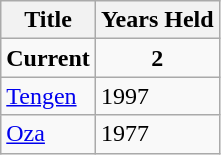<table class="wikitable">
<tr>
<th>Title</th>
<th>Years Held</th>
</tr>
<tr style="text-align:center;">
<td><strong>Current</strong></td>
<td><strong>2</strong></td>
</tr>
<tr>
<td> <a href='#'>Tengen</a></td>
<td>1997</td>
</tr>
<tr>
<td> <a href='#'>Oza</a></td>
<td>1977</td>
</tr>
</table>
